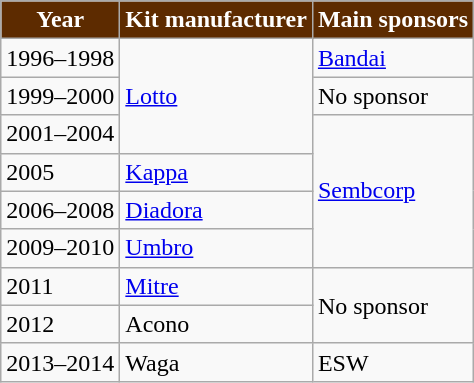<table class="wikitable">
<tr>
<th style="background:#5d2b00; color:white; text-align:center;">Year</th>
<th style="background:#5d2b00; color:white; text-align:center;"><strong>Kit manufacturer</strong></th>
<th style="background:#5d2b00; color:white; text-align:center;">Main sponsors</th>
</tr>
<tr>
<td>1996–1998</td>
<td rowspan="3"> <a href='#'>Lotto</a></td>
<td> <a href='#'>Bandai</a></td>
</tr>
<tr>
<td>1999–2000</td>
<td>No sponsor</td>
</tr>
<tr>
<td>2001–2004</td>
<td rowspan="4"> <a href='#'>Sembcorp</a></td>
</tr>
<tr>
<td>2005</td>
<td> <a href='#'>Kappa</a></td>
</tr>
<tr>
<td>2006–2008</td>
<td> <a href='#'>Diadora</a></td>
</tr>
<tr>
<td>2009–2010</td>
<td> <a href='#'>Umbro</a></td>
</tr>
<tr>
<td>2011</td>
<td> <a href='#'>Mitre</a></td>
<td rowspan="2">No sponsor</td>
</tr>
<tr>
<td>2012</td>
<td> Acono</td>
</tr>
<tr>
<td>2013–2014</td>
<td> Waga</td>
<td> ESW</td>
</tr>
</table>
